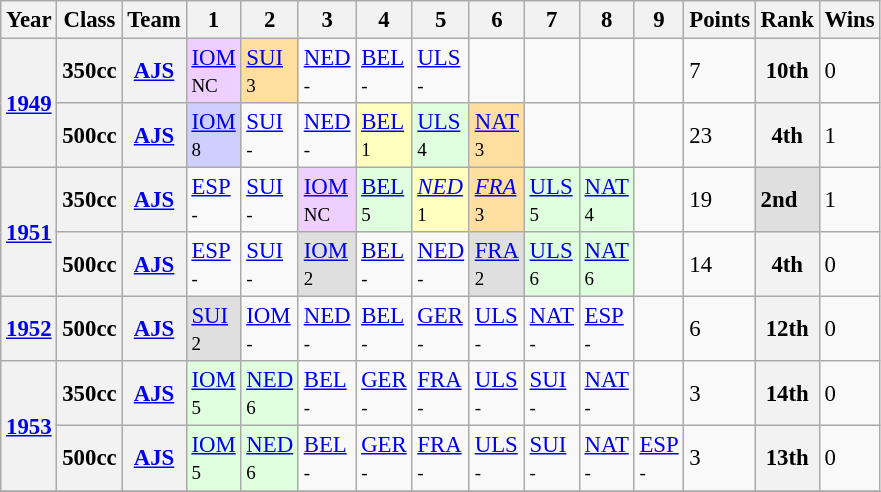<table class="wikitable" style="text-align:centr; font-size:95%">
<tr>
<th>Year</th>
<th>Class</th>
<th>Team</th>
<th>1</th>
<th>2</th>
<th>3</th>
<th>4</th>
<th>5</th>
<th>6</th>
<th>7</th>
<th>8</th>
<th>9</th>
<th>Points</th>
<th>Rank</th>
<th>Wins</th>
</tr>
<tr>
<th rowspan=2><a href='#'>1949</a></th>
<th>350cc</th>
<th><a href='#'>AJS</a></th>
<td style="background:#EFCFFF;"><a href='#'>IOM</a><br><small>NC</small></td>
<td style="background:#FFDF9F;"><a href='#'>SUI</a><br><small>3</small></td>
<td><a href='#'>NED</a><br><small>-</small></td>
<td><a href='#'>BEL</a><br><small>-</small></td>
<td><a href='#'>ULS</a><br><small>-</small></td>
<td></td>
<td></td>
<td></td>
<td></td>
<td>7</td>
<th>10th</th>
<td>0</td>
</tr>
<tr>
<th>500cc</th>
<th><a href='#'>AJS</a></th>
<td style="background:#CFCFFF;"><a href='#'>IOM</a><br><small>8</small></td>
<td><a href='#'>SUI</a><br><small>-</small></td>
<td><a href='#'>NED</a><br><small>-</small></td>
<td style="background:#FFFFBF;"><a href='#'>BEL</a><br><small>1</small></td>
<td style="background:#DFFFDF;"><a href='#'>ULS</a><br><small>4</small></td>
<td style="background:#FFDF9F;"><a href='#'>NAT</a><br><small>3</small></td>
<td></td>
<td></td>
<td></td>
<td>23</td>
<th>4th</th>
<td>1</td>
</tr>
<tr>
<th rowspan=2><a href='#'>1951</a></th>
<th>350cc</th>
<th><a href='#'>AJS</a></th>
<td><a href='#'>ESP</a><br><small>-</small></td>
<td><a href='#'>SUI</a><br><small>-</small></td>
<td style="background:#EFCFFF;"><a href='#'>IOM</a><br><small>NC</small></td>
<td style="background:#DFFFDF;"><a href='#'>BEL</a><br><small>5</small></td>
<td style="background:#FFFFBF;"><em><a href='#'>NED</a></em><br><small>1</small></td>
<td style="background:#FFDF9F;"><em><a href='#'>FRA</a></em><br><small>3</small></td>
<td style="background:#DFFFDF;"><a href='#'>ULS</a><br><small>5</small></td>
<td style="background:#DFFFDF;"><a href='#'>NAT</a><br><small>4</small></td>
<td></td>
<td>19</td>
<td style="background:#DFDFDF;"><strong>2nd</strong></td>
<td>1</td>
</tr>
<tr>
<th>500cc</th>
<th><a href='#'>AJS</a></th>
<td><a href='#'>ESP</a><br><small>-</small></td>
<td><a href='#'>SUI</a><br><small>-</small></td>
<td style="background:#DFDFDF;"><a href='#'>IOM</a><br><small>2</small></td>
<td><a href='#'>BEL</a><br><small>-</small></td>
<td><a href='#'>NED</a><br><small>-</small></td>
<td style="background:#DFDFDF;"><a href='#'>FRA</a><br><small>2</small></td>
<td style="background:#DFFFDF;"><a href='#'>ULS</a><br><small>6</small></td>
<td style="background:#DFFFDF;"><a href='#'>NAT</a><br><small>6</small></td>
<td></td>
<td>14</td>
<th>4th</th>
<td>0</td>
</tr>
<tr>
<th><a href='#'>1952</a></th>
<th>500cc</th>
<th><a href='#'>AJS</a></th>
<td style="background:#DFDFDF;"><a href='#'>SUI</a><br><small>2</small></td>
<td><a href='#'>IOM</a><br><small>-</small></td>
<td><a href='#'>NED</a><br><small>-</small></td>
<td><a href='#'>BEL</a><br><small>-</small></td>
<td><a href='#'>GER</a><br><small>-</small></td>
<td><a href='#'>ULS</a><br><small>-</small></td>
<td><a href='#'>NAT</a><br><small>-</small></td>
<td><a href='#'>ESP</a><br><small>-</small></td>
<td></td>
<td>6</td>
<th>12th</th>
<td>0</td>
</tr>
<tr>
<th rowspan=2><a href='#'>1953</a></th>
<th>350cc</th>
<th><a href='#'>AJS</a></th>
<td style="background:#DFFFDF;"><a href='#'>IOM</a><br><small>5</small></td>
<td style="background:#DFFFDF;"><a href='#'>NED</a><br><small>6</small></td>
<td><a href='#'>BEL</a><br><small>-</small></td>
<td><a href='#'>GER</a><br><small>-</small></td>
<td><a href='#'>FRA</a><br><small>-</small></td>
<td><a href='#'>ULS</a><br><small>-</small></td>
<td><a href='#'>SUI</a><br><small>-</small></td>
<td><a href='#'>NAT</a><br><small>-</small></td>
<td></td>
<td>3</td>
<th>14th</th>
<td>0</td>
</tr>
<tr>
<th>500cc</th>
<th><a href='#'>AJS</a></th>
<td style="background:#DFFFDF;"><a href='#'>IOM</a><br><small>5</small></td>
<td style="background:#DFFFDF;"><a href='#'>NED</a><br><small>6</small></td>
<td><a href='#'>BEL</a><br><small>-</small></td>
<td><a href='#'>GER</a><br><small>-</small></td>
<td><a href='#'>FRA</a><br><small>-</small></td>
<td><a href='#'>ULS</a><br><small>-</small></td>
<td><a href='#'>SUI</a><br><small>-</small></td>
<td><a href='#'>NAT</a><br><small>-</small></td>
<td><a href='#'>ESP</a><br><small>-</small></td>
<td>3</td>
<th>13th</th>
<td>0</td>
</tr>
<tr>
</tr>
</table>
